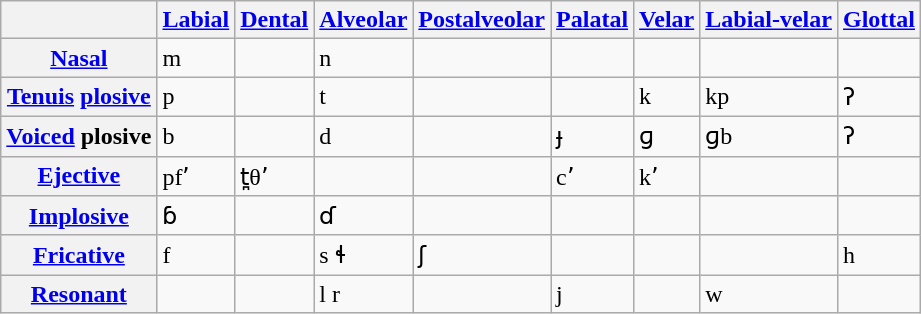<table class="IPA wikitable">
<tr>
<th></th>
<th><a href='#'>Labial</a></th>
<th><a href='#'>Dental</a></th>
<th><a href='#'>Alveolar</a></th>
<th><a href='#'>Postalveolar</a></th>
<th><a href='#'>Palatal</a></th>
<th><a href='#'>Velar</a></th>
<th><a href='#'>Labial-velar</a></th>
<th><a href='#'>Glottal</a></th>
</tr>
<tr>
<th><a href='#'>Nasal</a></th>
<td>m</td>
<td></td>
<td>n</td>
<td></td>
<td></td>
<td></td>
<td></td>
<td></td>
</tr>
<tr>
<th><a href='#'>Tenuis</a> <a href='#'>plosive</a></th>
<td>p</td>
<td></td>
<td>t</td>
<td></td>
<td></td>
<td>k</td>
<td>kp</td>
<td>ʔ</td>
</tr>
<tr>
<th><a href='#'>Voiced</a> plosive</th>
<td>b</td>
<td></td>
<td>d</td>
<td></td>
<td>ɟ</td>
<td>ɡ</td>
<td>ɡb</td>
<td>ʔ</td>
</tr>
<tr>
<th><a href='#'>Ejective</a></th>
<td>pfʼ</td>
<td>t̪θʼ</td>
<td></td>
<td></td>
<td>cʼ</td>
<td>kʼ</td>
<td></td>
<td></td>
</tr>
<tr>
<th><a href='#'>Implosive</a></th>
<td>ɓ</td>
<td></td>
<td>ɗ</td>
<td></td>
<td></td>
<td></td>
<td></td>
<td></td>
</tr>
<tr>
<th><a href='#'>Fricative</a></th>
<td>f</td>
<td></td>
<td>s ɬ</td>
<td>ʃ</td>
<td></td>
<td></td>
<td></td>
<td>h</td>
</tr>
<tr>
<th><a href='#'>Resonant</a></th>
<td></td>
<td></td>
<td>l r</td>
<td></td>
<td>j</td>
<td></td>
<td>w</td>
<td></td>
</tr>
</table>
